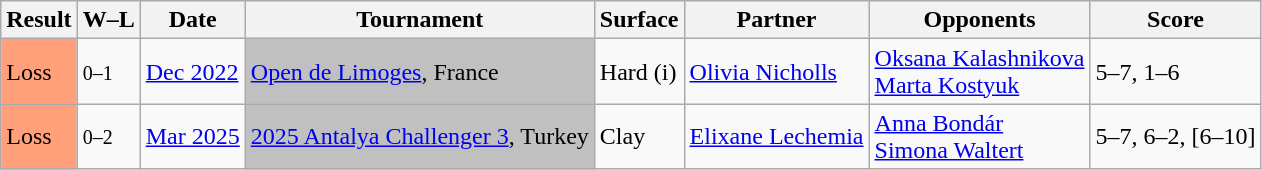<table class="sortable wikitable">
<tr>
<th>Result</th>
<th class="unsortable">W–L</th>
<th>Date</th>
<th>Tournament</th>
<th>Surface</th>
<th>Partner</th>
<th>Opponents</th>
<th class="unsortable">Score</th>
</tr>
<tr>
<td bgcolor=ffa07a>Loss</td>
<td><small>0–1</small></td>
<td><a href='#'>Dec 2022</a></td>
<td bgcolor=silver><a href='#'>Open de Limoges</a>, France</td>
<td>Hard (i)</td>
<td> <a href='#'>Olivia Nicholls</a></td>
<td> <a href='#'>Oksana Kalashnikova</a> <br>  <a href='#'>Marta Kostyuk</a></td>
<td>5–7, 1–6</td>
</tr>
<tr>
<td bgcolor=ffa07a>Loss</td>
<td><small>0–2</small></td>
<td><a href='#'>Mar 2025</a></td>
<td bgcolor=silver><a href='#'>2025 Antalya Challenger 3</a>, Turkey</td>
<td>Clay</td>
<td> <a href='#'>Elixane Lechemia</a></td>
<td> <a href='#'>Anna Bondár</a> <br>  <a href='#'>Simona Waltert</a></td>
<td>5–7, 6–2, [6–10]</td>
</tr>
</table>
